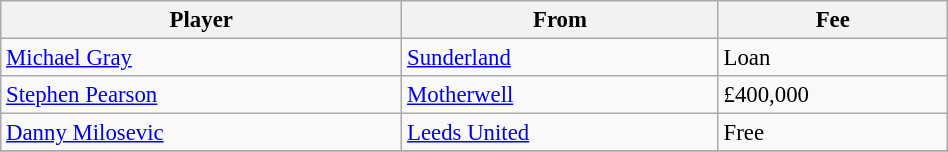<table class="wikitable sortable" style="text-align:center; font-size:95%;width:50%; text-align:left">
<tr>
<th>Player</th>
<th>From</th>
<th>Fee</th>
</tr>
<tr>
<td> <a href='#'>Michael Gray</a></td>
<td> <a href='#'>Sunderland</a></td>
<td>Loan</td>
</tr>
<tr>
<td> <a href='#'>Stephen Pearson</a></td>
<td> <a href='#'>Motherwell</a></td>
<td>£400,000</td>
</tr>
<tr>
<td> <a href='#'>Danny Milosevic</a></td>
<td> <a href='#'>Leeds United</a></td>
<td>Free</td>
</tr>
<tr>
</tr>
</table>
